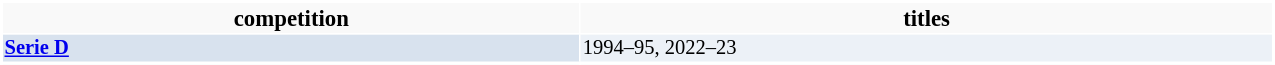<table style="background: #f9f9f9; border: 2px #aaa solid; border-collapse: collapse; border-color: white; color:black; font-size: 95%;" width="850" cellspacing="0" border="1">
<tr>
<th width="250">competition</th>
<th width="300">titles</th>
</tr>
<tr style="font-size: 90%;">
<td bgcolor="#d8e2ee"><strong><a href='#'>Serie D</a></strong></td>
<td bgcolor="#ecf1f7">1994–95, 2022–23</td>
</tr>
</table>
